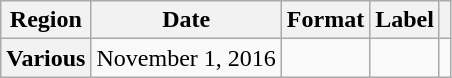<table class="wikitable plainrowheaders">
<tr>
<th scope="col">Region</th>
<th scope="col">Date</th>
<th scope="col">Format</th>
<th scope="col">Label</th>
<th scope="col"></th>
</tr>
<tr>
<th scope="row">Various</th>
<td>November 1, 2016</td>
<td></td>
<td scope="row"></td>
<td align="center"></td>
</tr>
</table>
